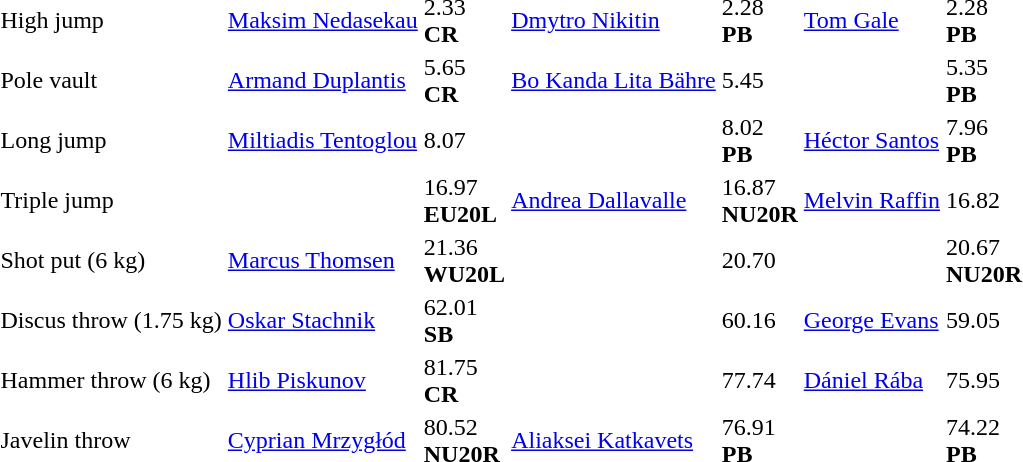<table>
<tr>
<td>High jump</td>
<td><a href='#'>Maksim Nedasekau</a><br></td>
<td>2.33<br><strong>CR</strong></td>
<td><a href='#'>Dmytro Nikitin</a><br></td>
<td>2.28<br><strong>PB</strong></td>
<td><a href='#'>Tom Gale</a><br></td>
<td>2.28<br><strong>PB</strong></td>
</tr>
<tr>
<td>Pole vault</td>
<td><a href='#'>Armand Duplantis</a><br></td>
<td>5.65<br><strong>CR</strong></td>
<td><a href='#'>Bo Kanda Lita Bähre</a><br></td>
<td>5.45</td>
<td><br></td>
<td>5.35<br><strong>PB</strong></td>
</tr>
<tr>
<td>Long jump</td>
<td><a href='#'>Miltiadis Tentoglou</a><br></td>
<td>8.07</td>
<td><br></td>
<td>8.02<br><strong>PB</strong></td>
<td><a href='#'>Héctor Santos</a><br></td>
<td>7.96<br><strong>PB</strong></td>
</tr>
<tr>
<td>Triple jump</td>
<td><br></td>
<td>16.97<br><strong>EU20L</strong></td>
<td><a href='#'>Andrea Dallavalle</a><br></td>
<td>16.87<br><strong>NU20R</strong></td>
<td><a href='#'>Melvin Raffin</a><br></td>
<td>16.82</td>
</tr>
<tr>
<td>Shot put (6 kg)</td>
<td><a href='#'>Marcus Thomsen</a><br></td>
<td>21.36<br><strong>WU20L</strong></td>
<td><br></td>
<td>20.70</td>
<td><br></td>
<td>20.67<br><strong>NU20R</strong></td>
</tr>
<tr>
<td>Discus throw (1.75 kg)</td>
<td><a href='#'>Oskar Stachnik</a><br></td>
<td>62.01<br><strong>SB</strong></td>
<td><br></td>
<td>60.16</td>
<td><a href='#'>George Evans</a><br></td>
<td>59.05</td>
</tr>
<tr>
<td>Hammer throw (6 kg)</td>
<td><a href='#'>Hlib Piskunov</a><br></td>
<td>81.75<br><strong>CR</strong></td>
<td><br></td>
<td>77.74</td>
<td><a href='#'>Dániel Rába</a><br></td>
<td>75.95</td>
</tr>
<tr>
<td>Javelin throw</td>
<td><a href='#'>Cyprian Mrzygłód</a><br></td>
<td>80.52<br><strong>NU20R</strong></td>
<td><a href='#'>Aliaksei Katkavets</a><br></td>
<td>76.91<br><strong>PB</strong></td>
<td><br></td>
<td>74.22<br><strong>PB</strong></td>
</tr>
</table>
